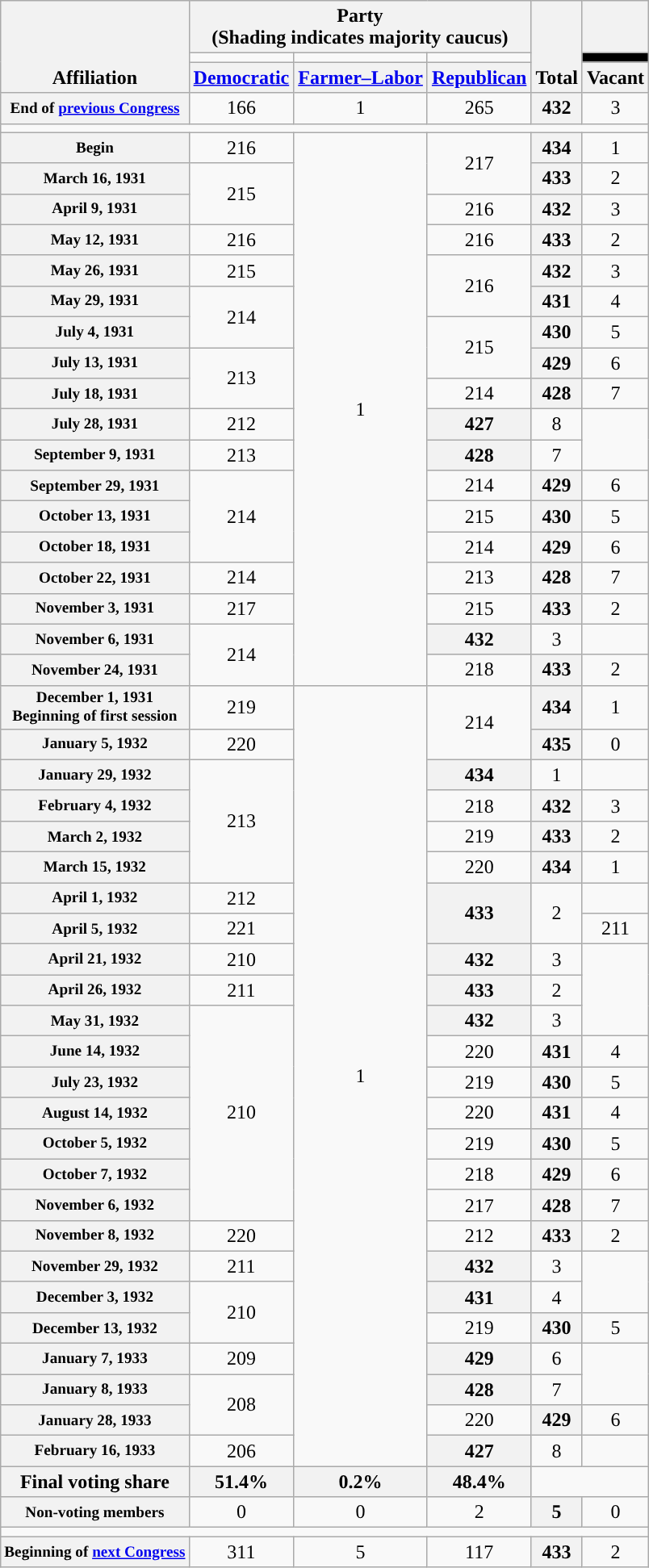<table class="wikitable" style="text-align:center;">
<tr style="vertical-align:bottom;">
<th rowspan=3>Affiliation</th>
<th colspan=3>Party <div>(Shading indicates majority caucus)</div></th>
<th rowspan=3>Total</th>
<th></th>
</tr>
<tr style="height:5px">
<td style="background-color:"></td>
<td style="background-color:"></td>
<td style="background-color:"></td>
<td style="background:black;"></td>
</tr>
<tr>
<th><a href='#'>Democratic</a></th>
<th><a href='#'>Farmer–Labor</a></th>
<th><a href='#'>Republican</a></th>
<th>Vacant</th>
</tr>
<tr>
<th style="white-space:nowrap; font-size:80%;">End of <a href='#'>previous Congress</a></th>
<td>166</td>
<td>1</td>
<td>265</td>
<th>432</th>
<td>3</td>
</tr>
<tr>
<td colspan=6></td>
</tr>
<tr>
<th style="white-space:nowrap; font-size:80%;">Begin</th>
<td>216</td>
<td rowspan=18>1</td>
<td rowspan=2 >217</td>
<th>434</th>
<td>1</td>
</tr>
<tr>
<th style="white-space:nowrap; font-size:80%;">March 16, 1931</th>
<td rowspan=2>215</td>
<th>433</th>
<td>2</td>
</tr>
<tr>
<th style="white-space:nowrap; font-size:80%;">April 9, 1931</th>
<td>216</td>
<th>432</th>
<td>3</td>
</tr>
<tr>
<th style="white-space:nowrap; font-size:80%;">May 12, 1931</th>
<td>216</td>
<td>216</td>
<th>433</th>
<td>2</td>
</tr>
<tr>
<th style="white-space:nowrap; font-size:80%;">May 26, 1931</th>
<td>215</td>
<td rowspan=2 >216</td>
<th>432</th>
<td>3</td>
</tr>
<tr>
<th style="white-space:nowrap; font-size:80%;">May 29, 1931</th>
<td rowspan=2>214</td>
<th>431</th>
<td>4</td>
</tr>
<tr>
<th style="white-space:nowrap; font-size:80%;">July 4, 1931</th>
<td rowspan=2 >215</td>
<th>430</th>
<td>5</td>
</tr>
<tr>
<th style="white-space:nowrap; font-size:80%;">July 13, 1931</th>
<td rowspan=2>213</td>
<th>429</th>
<td>6</td>
</tr>
<tr>
<th style="white-space:nowrap; font-size:80%;">July 18, 1931</th>
<td>214</td>
<th>428</th>
<td>7</td>
</tr>
<tr>
<th style="white-space:nowrap; font-size:80%;">July 28, 1931</th>
<td>212</td>
<th>427</th>
<td>8</td>
</tr>
<tr>
<th style="white-space:nowrap; font-size:80%;">September 9, 1931</th>
<td>213</td>
<th>428</th>
<td>7</td>
</tr>
<tr>
<th style="white-space:nowrap; font-size:80%;">September 29, 1931</th>
<td rowspan=3>214</td>
<td>214</td>
<th>429</th>
<td>6</td>
</tr>
<tr>
<th style="white-space:nowrap; font-size:80%;">October 13, 1931</th>
<td>215</td>
<th>430</th>
<td>5</td>
</tr>
<tr>
<th style="white-space:nowrap; font-size:80%;">October 18, 1931</th>
<td>214</td>
<th>429</th>
<td>6</td>
</tr>
<tr>
<th style="white-space:nowrap; font-size:80%;">October 22, 1931</th>
<td>214</td>
<td>213</td>
<th>428</th>
<td>7</td>
</tr>
<tr>
<th style="white-space:nowrap; font-size:80%;">November 3, 1931</th>
<td>217</td>
<td>215</td>
<th>433</th>
<td>2</td>
</tr>
<tr>
<th style="white-space:nowrap; font-size:80%;">November 6, 1931</th>
<td rowspan=2>214</td>
<th>432</th>
<td>3</td>
</tr>
<tr>
<th style="white-space:nowrap; font-size:80%;">November 24, 1931</th>
<td>218</td>
<th>433</th>
<td>2</td>
</tr>
<tr>
<th style="white-space:nowrap; font-size:80%;">December 1, 1931<br>Beginning of first session</th>
<td>219</td>
<td rowspan=25>1</td>
<td rowspan=2>214</td>
<th>434</th>
<td>1</td>
</tr>
<tr>
<th style="white-space:nowrap; font-size:80%;">January 5, 1932</th>
<td>220</td>
<th>435</th>
<td>0</td>
</tr>
<tr>
<th style="white-space:nowrap; font-size:80%;">January 29, 1932</th>
<td rowspan=4>213</td>
<th>434</th>
<td>1</td>
</tr>
<tr>
<th style="white-space:nowrap; font-size:80%;">February 4, 1932</th>
<td>218</td>
<th>432</th>
<td>3</td>
</tr>
<tr>
<th style="white-space:nowrap; font-size:80%;">March 2, 1932</th>
<td>219</td>
<th>433</th>
<td>2</td>
</tr>
<tr>
<th style="white-space:nowrap; font-size:80%;">March 15, 1932</th>
<td>220</td>
<th>434</th>
<td>1</td>
</tr>
<tr>
<th style="white-space:nowrap; font-size:80%;">April 1, 1932</th>
<td>212</td>
<th rowspan=2>433</th>
<td rowspan=2>2</td>
</tr>
<tr>
<th style="white-space:nowrap; font-size:80%;">April 5, 1932</th>
<td>221</td>
<td>211</td>
</tr>
<tr>
<th style="white-space:nowrap; font-size:80%;">April 21, 1932</th>
<td>210</td>
<th>432</th>
<td>3</td>
</tr>
<tr>
<th style="white-space:nowrap; font-size:80%;">April 26, 1932</th>
<td>211</td>
<th>433</th>
<td>2</td>
</tr>
<tr>
<th style="white-space:nowrap; font-size:80%;">May 31, 1932</th>
<td rowspan=7>210</td>
<th>432</th>
<td>3</td>
</tr>
<tr>
<th style="white-space:nowrap; font-size:80%;">June 14, 1932</th>
<td>220</td>
<th>431</th>
<td>4</td>
</tr>
<tr>
<th style="white-space:nowrap; font-size:80%;">July 23, 1932</th>
<td>219</td>
<th>430</th>
<td>5</td>
</tr>
<tr>
<th style="white-space:nowrap; font-size:80%;">August 14, 1932</th>
<td>220</td>
<th>431</th>
<td>4</td>
</tr>
<tr>
<th style="white-space:nowrap; font-size:80%;">October 5, 1932</th>
<td>219</td>
<th>430</th>
<td>5</td>
</tr>
<tr>
<th style="white-space:nowrap; font-size:80%;">October 7, 1932</th>
<td>218</td>
<th>429</th>
<td>6</td>
</tr>
<tr>
<th style="white-space:nowrap; font-size:80%;">November 6, 1932</th>
<td>217</td>
<th>428</th>
<td>7</td>
</tr>
<tr>
<th style="white-space:nowrap; font-size:80%;">November 8, 1932</th>
<td>220</td>
<td>212</td>
<th>433</th>
<td>2</td>
</tr>
<tr>
<th style="white-space:nowrap; font-size:80%;">November 29, 1932</th>
<td>211</td>
<th>432</th>
<td>3</td>
</tr>
<tr>
<th style="white-space:nowrap; font-size:80%;">December 3, 1932</th>
<td rowspan=2>210</td>
<th>431</th>
<td>4</td>
</tr>
<tr>
<th style="white-space:nowrap; font-size:80%;">December 13, 1932</th>
<td>219</td>
<th>430</th>
<td>5</td>
</tr>
<tr>
<th style="white-space:nowrap; font-size:80%;">January 7, 1933</th>
<td>209</td>
<th>429</th>
<td>6</td>
</tr>
<tr>
<th style="white-space:nowrap; font-size:80%;">January 8, 1933</th>
<td rowspan=2>208</td>
<th>428</th>
<td>7</td>
</tr>
<tr>
<th style="white-space:nowrap; font-size:80%;">January 28, 1933</th>
<td>220</td>
<th>429</th>
<td>6</td>
</tr>
<tr>
<th style="white-space:nowrap; font-size:80%;">February 16, 1933</th>
<td>206</td>
<th>427</th>
<td>8</td>
</tr>
<tr>
<th>Final voting share</th>
<th>51.4% </th>
<th>0.2%</th>
<th>48.4%</th>
<td colspan=2></td>
</tr>
<tr>
<th style=font-size:80%>Non-voting members</th>
<td>0</td>
<td>0</td>
<td>2</td>
<th>5</th>
<td>0</td>
</tr>
<tr>
<td colspan=6></td>
</tr>
<tr>
<th style="white-space:nowrap; font-size:80%;">Beginning of <a href='#'>next Congress</a></th>
<td>311</td>
<td>5</td>
<td>117</td>
<th>433</th>
<td>2</td>
</tr>
</table>
